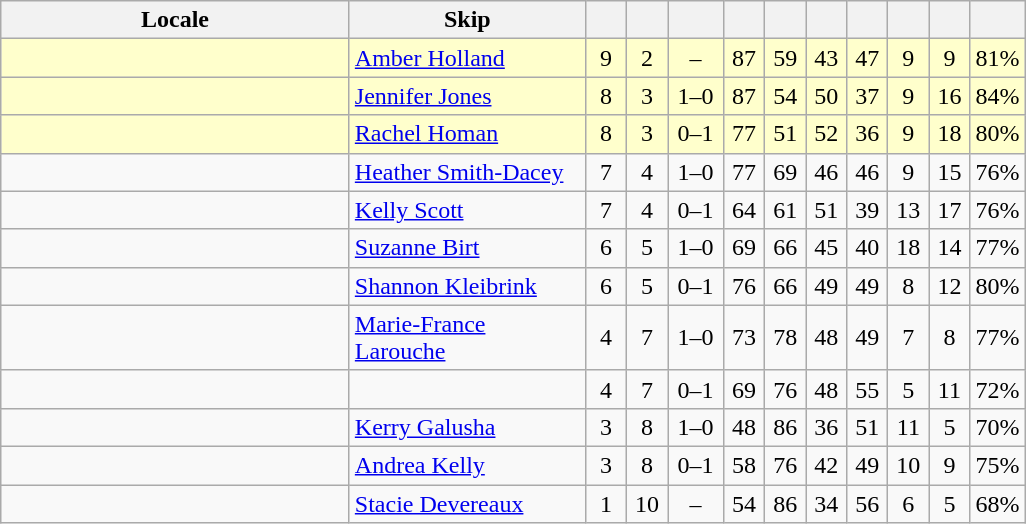<table class=wikitable style="text-align:center;">
<tr>
<th width=225>Locale</th>
<th width=150>Skip</th>
<th width=20></th>
<th width=20></th>
<th width=30></th>
<th width=20></th>
<th width=20></th>
<th width=20></th>
<th width=20></th>
<th width=20></th>
<th width=20></th>
<th width=20></th>
</tr>
<tr style="background:#ffc;">
<td style="text-align:left;"></td>
<td style="text-align:left;"><a href='#'>Amber Holland</a></td>
<td>9</td>
<td>2</td>
<td>–</td>
<td>87</td>
<td>59</td>
<td>43</td>
<td>47</td>
<td>9</td>
<td>9</td>
<td>81%</td>
</tr>
<tr style="background:#ffc;">
<td style="text-align:left;"></td>
<td style="text-align:left;"><a href='#'>Jennifer Jones</a></td>
<td>8</td>
<td>3</td>
<td>1–0</td>
<td>87</td>
<td>54</td>
<td>50</td>
<td>37</td>
<td>9</td>
<td>16</td>
<td>84%</td>
</tr>
<tr style="background:#ffc;">
<td style="text-align:left;"></td>
<td style="text-align:left;"><a href='#'>Rachel Homan</a></td>
<td>8</td>
<td>3</td>
<td>0–1</td>
<td>77</td>
<td>51</td>
<td>52</td>
<td>36</td>
<td>9</td>
<td>18</td>
<td>80%</td>
</tr>
<tr -bgcolor="#ccffcc">
<td style="text-align:left;"></td>
<td style="text-align:left;"><a href='#'>Heather Smith-Dacey</a></td>
<td>7</td>
<td>4</td>
<td>1–0</td>
<td>77</td>
<td>69</td>
<td>46</td>
<td>46</td>
<td>9</td>
<td>15</td>
<td>76%</td>
</tr>
<tr -bgcolor="#ccffcc">
<td style="text-align:left;"></td>
<td style="text-align:left;"><a href='#'>Kelly Scott</a></td>
<td>7</td>
<td>4</td>
<td>0–1</td>
<td>64</td>
<td>61</td>
<td>51</td>
<td>39</td>
<td>13</td>
<td>17</td>
<td>76%</td>
</tr>
<tr>
<td style="text-align:left;"></td>
<td style="text-align:left;"><a href='#'>Suzanne Birt</a></td>
<td>6</td>
<td>5</td>
<td>1–0</td>
<td>69</td>
<td>66</td>
<td>45</td>
<td>40</td>
<td>18</td>
<td>14</td>
<td>77%</td>
</tr>
<tr>
<td style="text-align:left;"></td>
<td style="text-align:left;"><a href='#'>Shannon Kleibrink</a></td>
<td>6</td>
<td>5</td>
<td>0–1</td>
<td>76</td>
<td>66</td>
<td>49</td>
<td>49</td>
<td>8</td>
<td>12</td>
<td>80%</td>
</tr>
<tr>
<td style="text-align:left;"></td>
<td style="text-align:left;"><a href='#'>Marie-France Larouche</a></td>
<td>4</td>
<td>7</td>
<td>1–0</td>
<td>73</td>
<td>78</td>
<td>48</td>
<td>49</td>
<td>7</td>
<td>8</td>
<td>77%</td>
</tr>
<tr>
<td style="text-align:left;"></td>
<td style="text-align:left;"></td>
<td>4</td>
<td>7</td>
<td>0–1</td>
<td>69</td>
<td>76</td>
<td>48</td>
<td>55</td>
<td>5</td>
<td>11</td>
<td>72%</td>
</tr>
<tr>
<td style="text-align:left;"></td>
<td style="text-align:left;"><a href='#'>Kerry Galusha</a></td>
<td>3</td>
<td>8</td>
<td>1–0</td>
<td>48</td>
<td>86</td>
<td>36</td>
<td>51</td>
<td>11</td>
<td>5</td>
<td>70%</td>
</tr>
<tr>
<td style="text-align:left;"></td>
<td style="text-align:left;"><a href='#'>Andrea Kelly</a></td>
<td>3</td>
<td>8</td>
<td>0–1</td>
<td>58</td>
<td>76</td>
<td>42</td>
<td>49</td>
<td>10</td>
<td>9</td>
<td>75%</td>
</tr>
<tr>
<td style="text-align:left;"></td>
<td style="text-align:left;"><a href='#'>Stacie Devereaux</a></td>
<td>1</td>
<td>10</td>
<td>–</td>
<td>54</td>
<td>86</td>
<td>34</td>
<td>56</td>
<td>6</td>
<td>5</td>
<td>68%</td>
</tr>
</table>
